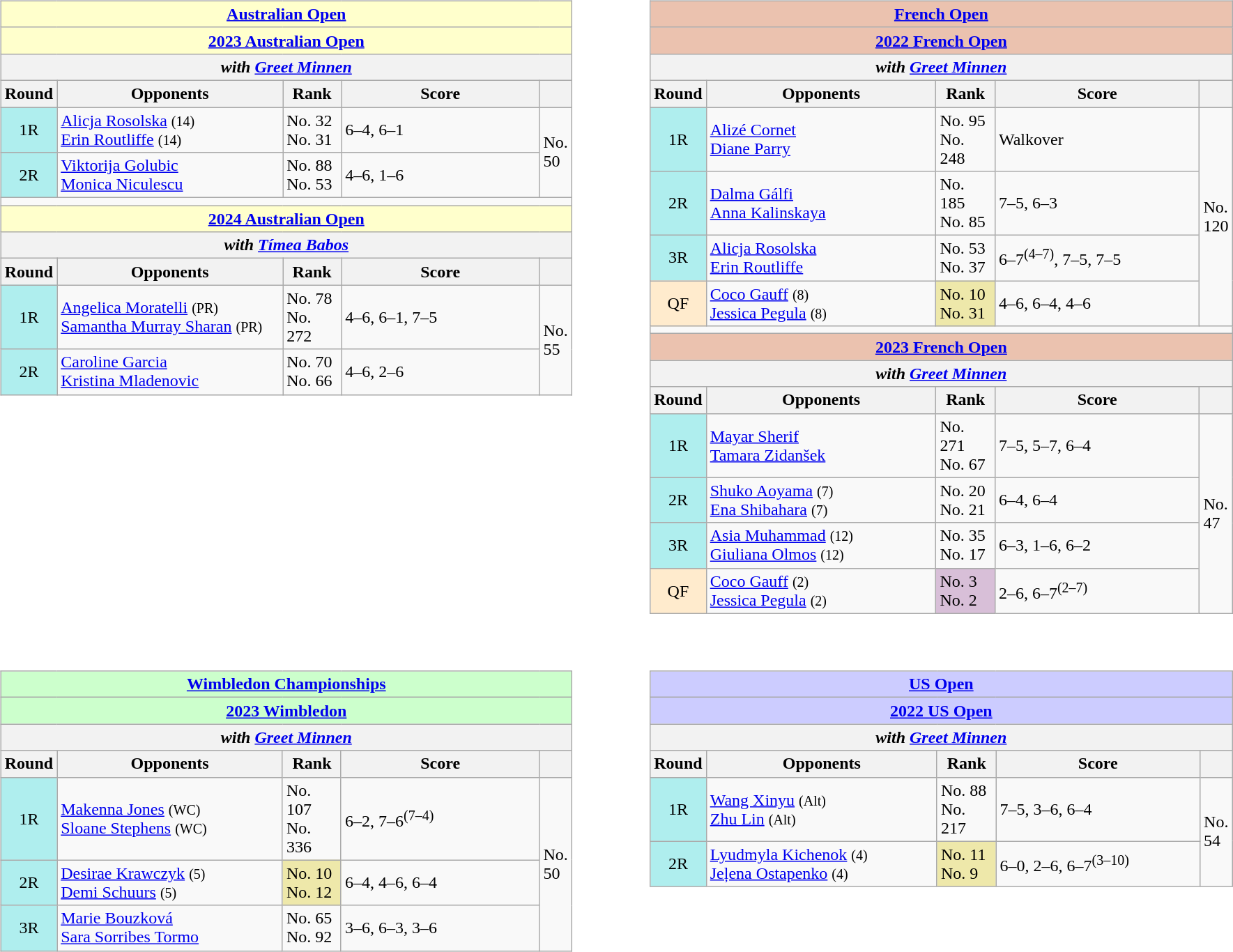<table style="width:95%;">
<tr valign=top>
<td><br><table class="wikitable nowrap" style="float:left;">
<tr>
<th colspan=5 style="background:#ffc;"><a href='#'>Australian Open</a></th>
</tr>
<tr>
<th colspan=5 style="background:#ffc;"><a href='#'>2023 Australian Open</a></th>
</tr>
<tr>
<th colspan=5><em>with  <a href='#'>Greet Minnen</a></em></th>
</tr>
<tr>
<th>Round</th>
<th width=225>Opponents</th>
<th width=50>Rank</th>
<th width=200>Score</th>
<th></th>
</tr>
<tr>
<td style="text-align:center; background:#afeeee;">1R</td>
<td> <a href='#'>Alicja Rosolska</a> <small>(14)</small><br> <a href='#'>Erin Routliffe</a> <small>(14)</small></td>
<td>No. 32<br>No. 31</td>
<td>6–4, 6–1</td>
<td rowspan=2>No. 50</td>
</tr>
<tr>
<td style="text-align:center; background:#afeeee;">2R</td>
<td> <a href='#'>Viktorija Golubic</a><br> <a href='#'>Monica Niculescu</a></td>
<td>No. 88<br>No. 53</td>
<td>4–6, 1–6</td>
</tr>
<tr>
<td colspan=5></td>
</tr>
<tr>
<th colspan=5 style="background:#ffc;"><a href='#'>2024 Australian Open</a></th>
</tr>
<tr>
<th colspan=5><em>with  <a href='#'>Tímea Babos</a></em></th>
</tr>
<tr>
<th>Round</th>
<th width=225>Opponents</th>
<th width=50>Rank</th>
<th width=200>Score</th>
<th></th>
</tr>
<tr>
<td style="text-align:center; background:#afeeee;">1R</td>
<td> <a href='#'>Angelica Moratelli</a> <small>(PR)</small><br> <a href='#'>Samantha Murray Sharan</a> <small>(PR)</small></td>
<td>No. 78<br>No. 272</td>
<td>4–6, 6–1, 7–5</td>
<td rowspan=2>No. 55</td>
</tr>
<tr>
<td style="text-align:center; background:#afeeee;">2R</td>
<td> <a href='#'>Caroline Garcia</a><br> <a href='#'>Kristina Mladenovic</a></td>
<td>No. 70<br>No. 66</td>
<td>4–6, 2–6</td>
</tr>
</table>
</td>
<td><br><table style="width:50px;">
<tr>
<td></td>
</tr>
</table>
</td>
<td><br><table class="wikitable nowrap" style="float:left;">
<tr>
<th colspan=5 style="background:#ebc2af;"><a href='#'>French Open</a></th>
</tr>
<tr>
<th colspan=5 style="background:#ebc2af;"><a href='#'>2022 French Open</a></th>
</tr>
<tr>
<th colspan=5><em>with  <a href='#'>Greet Minnen</a></em></th>
</tr>
<tr>
<th>Round</th>
<th width=225>Opponents</th>
<th width=50>Rank</th>
<th width=200>Score</th>
<th></th>
</tr>
<tr>
<td style="text-align:center; background:#afeeee;">1R</td>
<td> <a href='#'>Alizé Cornet</a><br> <a href='#'>Diane Parry</a></td>
<td>No. 95<br>No. 248</td>
<td>Walkover</td>
<td rowspan=4>No. 120</td>
</tr>
<tr>
<td style="text-align:center; background:#afeeee;">2R</td>
<td> <a href='#'>Dalma Gálfi</a><br> <a href='#'>Anna Kalinskaya</a></td>
<td>No. 185<br>No. 85</td>
<td>7–5, 6–3</td>
</tr>
<tr>
<td style="text-align:center; background:#afeeee;">3R</td>
<td> <a href='#'>Alicja Rosolska</a><br> <a href='#'>Erin Routliffe</a></td>
<td>No. 53<br>No. 37</td>
<td>6–7<sup>(4–7)</sup>, 7–5, 7–5</td>
</tr>
<tr>
<td style="text-align:center; background:#ffebcd;">QF</td>
<td> <a href='#'>Coco Gauff</a> <small>(8)</small><br> <a href='#'>Jessica Pegula</a> <small>(8)</small></td>
<td bgcolor=EEE8AA>No. 10<br>No. 31</td>
<td>4–6, 6–4, 4–6</td>
</tr>
<tr>
<td colspan=5></td>
</tr>
<tr>
<th colspan=5 style="background:#ebc2af;"><a href='#'>2023 French Open</a></th>
</tr>
<tr>
<th colspan=5><em>with  <a href='#'>Greet Minnen</a></em></th>
</tr>
<tr>
<th>Round</th>
<th width=225>Opponents</th>
<th width=50>Rank</th>
<th width=200>Score</th>
<th></th>
</tr>
<tr>
<td style="text-align:center; background:#afeeee;">1R</td>
<td> <a href='#'>Mayar Sherif</a><br> <a href='#'>Tamara Zidanšek</a></td>
<td>No. 271<br>No. 67</td>
<td>7–5, 5–7, 6–4</td>
<td rowspan=4>No. 47</td>
</tr>
<tr>
<td style="text-align:center; background:#afeeee;">2R</td>
<td> <a href='#'>Shuko Aoyama</a> <small>(7)</small><br> <a href='#'>Ena Shibahara</a> <small>(7)</small></td>
<td>No. 20<br>No. 21</td>
<td>6–4, 6–4</td>
</tr>
<tr>
<td style="text-align:center; background:#afeeee;">3R</td>
<td> <a href='#'>Asia Muhammad</a> <small>(12)</small><br> <a href='#'>Giuliana Olmos</a> <small>(12)</small></td>
<td>No. 35<br>No. 17</td>
<td>6–3, 1–6, 6–2</td>
</tr>
<tr>
<td style="text-align:center; background:#ffebcd;">QF</td>
<td> <a href='#'>Coco Gauff</a> <small>(2)</small><br> <a href='#'>Jessica Pegula</a> <small>(2)</small></td>
<td bgcolor=thistle>No. 3<br>No. 2</td>
<td>2–6, 6–7<sup>(2–7)</sup></td>
</tr>
</table>
</td>
</tr>
<tr valign=top>
<td><br><table class="wikitable nowrap" style="float:left;">
<tr>
<th colspan=5 style="background:#cfc;"><a href='#'>Wimbledon Championships</a></th>
</tr>
<tr>
<th colspan=5 style="background:#cfc;"><a href='#'>2023 Wimbledon</a></th>
</tr>
<tr>
<th colspan=5><em>with  <a href='#'>Greet Minnen</a></em></th>
</tr>
<tr>
<th>Round</th>
<th width=225>Opponents</th>
<th width=50>Rank</th>
<th width=200>Score</th>
<th></th>
</tr>
<tr>
<td style="text-align:center; background:#afeeee;">1R</td>
<td> <a href='#'>Makenna Jones</a> <small>(WC)</small><br> <a href='#'>Sloane Stephens</a> <small>(WC)</small></td>
<td>No. 107<br>No. 336</td>
<td>6–2, 7–6<sup>(7–4)</sup></td>
<td rowspan=3>No. 50</td>
</tr>
<tr>
<td style="text-align:center; background:#afeeee;">2R</td>
<td> <a href='#'>Desirae Krawczyk</a> <small>(5)</small><br> <a href='#'>Demi Schuurs</a> <small>(5)</small></td>
<td bgcolor=EEE8AA>No. 10<br>No. 12</td>
<td>6–4, 4–6, 6–4</td>
</tr>
<tr>
<td style="text-align:center; background:#afeeee;">3R</td>
<td> <a href='#'>Marie Bouzková</a><br> <a href='#'>Sara Sorribes Tormo</a></td>
<td>No. 65<br>No. 92</td>
<td>3–6, 6–3, 3–6</td>
</tr>
</table>
</td>
<td><br><table style="width:50px;">
<tr>
<td></td>
</tr>
</table>
</td>
<td><br><table class="wikitable nowrap" style="float:left;">
<tr>
<th colspan=5 style="background:#ccf;"><a href='#'>US Open</a></th>
</tr>
<tr>
<th colspan=5 style="background:#ccf;"><a href='#'>2022 US Open</a></th>
</tr>
<tr>
<th colspan=5><em>with  <a href='#'>Greet Minnen</a></em></th>
</tr>
<tr>
<th>Round</th>
<th width=225>Opponents</th>
<th width=50>Rank</th>
<th width=200>Score</th>
<th></th>
</tr>
<tr>
<td style="text-align:center; background:#afeeee;">1R</td>
<td> <a href='#'>Wang Xinyu</a> <small>(Alt)</small><br> <a href='#'>Zhu Lin</a> <small>(Alt)</small></td>
<td>No. 88<br>No. 217</td>
<td>7–5, 3–6, 6–4</td>
<td rowspan=2>No. 54</td>
</tr>
<tr>
<td style="text-align:center; background:#afeeee;">2R</td>
<td> <a href='#'>Lyudmyla Kichenok</a> <small>(4)</small><br> <a href='#'>Jeļena Ostapenko</a> <small>(4)</small></td>
<td bgcolor=EEE8AA>No. 11<br>No. 9</td>
<td>6–0, 2–6, 6–7<sup>(3–10)</sup></td>
</tr>
</table>
</td>
</tr>
</table>
